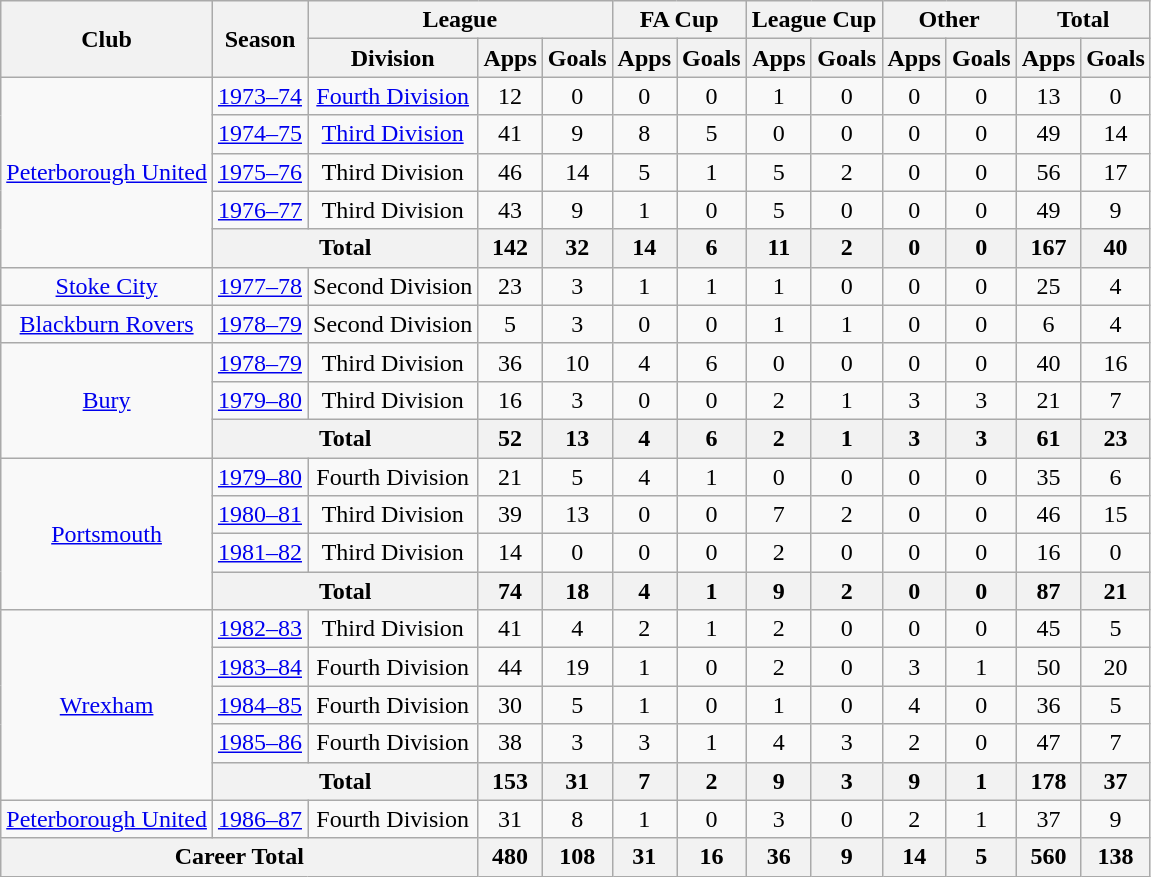<table class="wikitable" style="text-align: center;">
<tr>
<th rowspan="2">Club</th>
<th rowspan="2">Season</th>
<th colspan="3">League</th>
<th colspan="2">FA Cup</th>
<th colspan="2">League Cup</th>
<th colspan="2">Other</th>
<th colspan="2">Total</th>
</tr>
<tr>
<th>Division</th>
<th>Apps</th>
<th>Goals</th>
<th>Apps</th>
<th>Goals</th>
<th>Apps</th>
<th>Goals</th>
<th>Apps</th>
<th>Goals</th>
<th>Apps</th>
<th>Goals</th>
</tr>
<tr>
<td rowspan="5"><a href='#'>Peterborough United</a></td>
<td><a href='#'>1973–74</a></td>
<td><a href='#'>Fourth Division</a></td>
<td>12</td>
<td>0</td>
<td>0</td>
<td>0</td>
<td>1</td>
<td>0</td>
<td>0</td>
<td>0</td>
<td>13</td>
<td>0</td>
</tr>
<tr>
<td><a href='#'>1974–75</a></td>
<td><a href='#'>Third Division</a></td>
<td>41</td>
<td>9</td>
<td>8</td>
<td>5</td>
<td>0</td>
<td>0</td>
<td>0</td>
<td>0</td>
<td>49</td>
<td>14</td>
</tr>
<tr>
<td><a href='#'>1975–76</a></td>
<td>Third Division</td>
<td>46</td>
<td>14</td>
<td>5</td>
<td>1</td>
<td>5</td>
<td>2</td>
<td>0</td>
<td>0</td>
<td>56</td>
<td>17</td>
</tr>
<tr>
<td><a href='#'>1976–77</a></td>
<td>Third Division</td>
<td>43</td>
<td>9</td>
<td>1</td>
<td>0</td>
<td>5</td>
<td>0</td>
<td>0</td>
<td>0</td>
<td>49</td>
<td>9</td>
</tr>
<tr>
<th colspan="2">Total</th>
<th>142</th>
<th>32</th>
<th>14</th>
<th>6</th>
<th>11</th>
<th>2</th>
<th>0</th>
<th>0</th>
<th>167</th>
<th>40</th>
</tr>
<tr>
<td><a href='#'>Stoke City</a></td>
<td><a href='#'>1977–78</a></td>
<td>Second Division</td>
<td>23</td>
<td>3</td>
<td>1</td>
<td>1</td>
<td>1</td>
<td>0</td>
<td>0</td>
<td>0</td>
<td>25</td>
<td>4</td>
</tr>
<tr>
<td><a href='#'>Blackburn Rovers</a></td>
<td><a href='#'>1978–79</a></td>
<td>Second Division</td>
<td>5</td>
<td>3</td>
<td>0</td>
<td>0</td>
<td>1</td>
<td>1</td>
<td>0</td>
<td>0</td>
<td>6</td>
<td>4</td>
</tr>
<tr>
<td rowspan="3"><a href='#'>Bury</a></td>
<td><a href='#'>1978–79</a></td>
<td>Third Division</td>
<td>36</td>
<td>10</td>
<td>4</td>
<td>6</td>
<td>0</td>
<td>0</td>
<td>0</td>
<td>0</td>
<td>40</td>
<td>16</td>
</tr>
<tr>
<td><a href='#'>1979–80</a></td>
<td>Third Division</td>
<td>16</td>
<td>3</td>
<td>0</td>
<td>0</td>
<td>2</td>
<td>1</td>
<td>3</td>
<td>3</td>
<td>21</td>
<td>7</td>
</tr>
<tr>
<th colspan="2">Total</th>
<th>52</th>
<th>13</th>
<th>4</th>
<th>6</th>
<th>2</th>
<th>1</th>
<th>3</th>
<th>3</th>
<th>61</th>
<th>23</th>
</tr>
<tr>
<td rowspan="4"><a href='#'>Portsmouth</a></td>
<td><a href='#'>1979–80</a></td>
<td>Fourth Division</td>
<td>21</td>
<td>5</td>
<td>4</td>
<td>1</td>
<td>0</td>
<td>0</td>
<td>0</td>
<td>0</td>
<td>35</td>
<td>6</td>
</tr>
<tr>
<td><a href='#'>1980–81</a></td>
<td>Third Division</td>
<td>39</td>
<td>13</td>
<td>0</td>
<td>0</td>
<td>7</td>
<td>2</td>
<td>0</td>
<td>0</td>
<td>46</td>
<td>15</td>
</tr>
<tr>
<td><a href='#'>1981–82</a></td>
<td>Third Division</td>
<td>14</td>
<td>0</td>
<td>0</td>
<td>0</td>
<td>2</td>
<td>0</td>
<td>0</td>
<td>0</td>
<td>16</td>
<td>0</td>
</tr>
<tr>
<th colspan="2">Total</th>
<th>74</th>
<th>18</th>
<th>4</th>
<th>1</th>
<th>9</th>
<th>2</th>
<th>0</th>
<th>0</th>
<th>87</th>
<th>21</th>
</tr>
<tr>
<td rowspan="5"><a href='#'>Wrexham</a></td>
<td><a href='#'>1982–83</a></td>
<td>Third Division</td>
<td>41</td>
<td>4</td>
<td>2</td>
<td>1</td>
<td>2</td>
<td>0</td>
<td>0</td>
<td>0</td>
<td>45</td>
<td>5</td>
</tr>
<tr>
<td><a href='#'>1983–84</a></td>
<td>Fourth Division</td>
<td>44</td>
<td>19</td>
<td>1</td>
<td>0</td>
<td>2</td>
<td>0</td>
<td>3</td>
<td>1</td>
<td>50</td>
<td>20</td>
</tr>
<tr>
<td><a href='#'>1984–85</a></td>
<td>Fourth Division</td>
<td>30</td>
<td>5</td>
<td>1</td>
<td>0</td>
<td>1</td>
<td>0</td>
<td>4</td>
<td>0</td>
<td>36</td>
<td>5</td>
</tr>
<tr>
<td><a href='#'>1985–86</a></td>
<td>Fourth Division</td>
<td>38</td>
<td>3</td>
<td>3</td>
<td>1</td>
<td>4</td>
<td>3</td>
<td>2</td>
<td>0</td>
<td>47</td>
<td>7</td>
</tr>
<tr>
<th colspan="2">Total</th>
<th>153</th>
<th>31</th>
<th>7</th>
<th>2</th>
<th>9</th>
<th>3</th>
<th>9</th>
<th>1</th>
<th>178</th>
<th>37</th>
</tr>
<tr>
<td><a href='#'>Peterborough United</a></td>
<td><a href='#'>1986–87</a></td>
<td>Fourth Division</td>
<td>31</td>
<td>8</td>
<td>1</td>
<td>0</td>
<td>3</td>
<td>0</td>
<td>2</td>
<td>1</td>
<td>37</td>
<td>9</td>
</tr>
<tr>
<th colspan="3">Career Total</th>
<th>480</th>
<th>108</th>
<th>31</th>
<th>16</th>
<th>36</th>
<th>9</th>
<th>14</th>
<th>5</th>
<th>560</th>
<th>138</th>
</tr>
</table>
